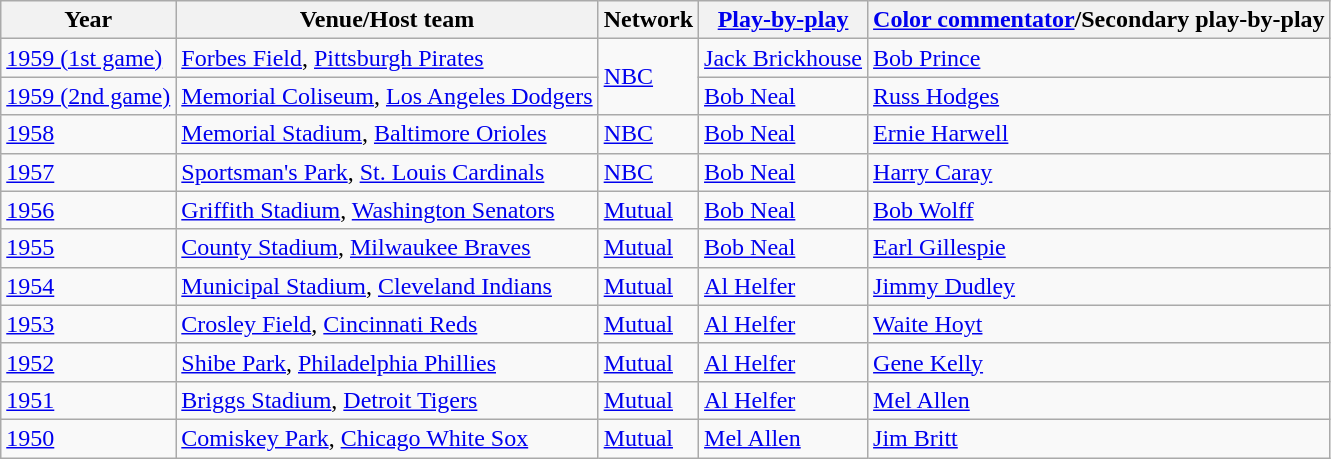<table class="wikitable">
<tr>
<th>Year</th>
<th>Venue/Host team</th>
<th>Network</th>
<th><a href='#'>Play-by-play</a></th>
<th><a href='#'>Color commentator</a>/Secondary play-by-play</th>
</tr>
<tr>
<td><a href='#'>1959 (1st game)</a></td>
<td><a href='#'>Forbes Field</a>, <a href='#'>Pittsburgh Pirates</a></td>
<td rowspan="2"><a href='#'>NBC</a></td>
<td><a href='#'>Jack Brickhouse</a></td>
<td><a href='#'>Bob Prince</a></td>
</tr>
<tr>
<td><a href='#'>1959 (2nd game)</a></td>
<td><a href='#'>Memorial Coliseum</a>, <a href='#'>Los Angeles Dodgers</a></td>
<td><a href='#'>Bob Neal</a></td>
<td><a href='#'>Russ Hodges</a></td>
</tr>
<tr>
<td><a href='#'>1958</a></td>
<td><a href='#'>Memorial Stadium</a>, <a href='#'>Baltimore Orioles</a></td>
<td><a href='#'>NBC</a></td>
<td><a href='#'>Bob Neal</a></td>
<td><a href='#'>Ernie Harwell</a></td>
</tr>
<tr>
<td><a href='#'>1957</a></td>
<td><a href='#'>Sportsman's Park</a>, <a href='#'>St. Louis Cardinals</a></td>
<td><a href='#'>NBC</a></td>
<td><a href='#'>Bob Neal</a></td>
<td><a href='#'>Harry Caray</a></td>
</tr>
<tr>
<td><a href='#'>1956</a></td>
<td><a href='#'>Griffith Stadium</a>, <a href='#'>Washington Senators</a></td>
<td><a href='#'>Mutual</a></td>
<td><a href='#'>Bob Neal</a></td>
<td><a href='#'>Bob Wolff</a></td>
</tr>
<tr>
<td><a href='#'>1955</a></td>
<td><a href='#'>County Stadium</a>, <a href='#'>Milwaukee Braves</a></td>
<td><a href='#'>Mutual</a></td>
<td><a href='#'>Bob Neal</a></td>
<td><a href='#'>Earl Gillespie</a></td>
</tr>
<tr>
<td><a href='#'>1954</a></td>
<td><a href='#'>Municipal Stadium</a>, <a href='#'>Cleveland Indians</a></td>
<td><a href='#'>Mutual</a></td>
<td><a href='#'>Al Helfer</a></td>
<td><a href='#'>Jimmy Dudley</a></td>
</tr>
<tr>
<td><a href='#'>1953</a></td>
<td><a href='#'>Crosley Field</a>, <a href='#'>Cincinnati Reds</a></td>
<td><a href='#'>Mutual</a></td>
<td><a href='#'>Al Helfer</a></td>
<td><a href='#'>Waite Hoyt</a></td>
</tr>
<tr>
<td><a href='#'>1952</a></td>
<td><a href='#'>Shibe Park</a>, <a href='#'>Philadelphia Phillies</a></td>
<td><a href='#'>Mutual</a></td>
<td><a href='#'>Al Helfer</a></td>
<td><a href='#'>Gene Kelly</a></td>
</tr>
<tr>
<td><a href='#'>1951</a></td>
<td><a href='#'>Briggs Stadium</a>, <a href='#'>Detroit Tigers</a></td>
<td><a href='#'>Mutual</a></td>
<td><a href='#'>Al Helfer</a></td>
<td><a href='#'>Mel Allen</a></td>
</tr>
<tr>
<td><a href='#'>1950</a></td>
<td><a href='#'>Comiskey Park</a>, <a href='#'>Chicago White Sox</a></td>
<td><a href='#'>Mutual</a></td>
<td><a href='#'>Mel Allen</a></td>
<td><a href='#'>Jim Britt</a></td>
</tr>
</table>
